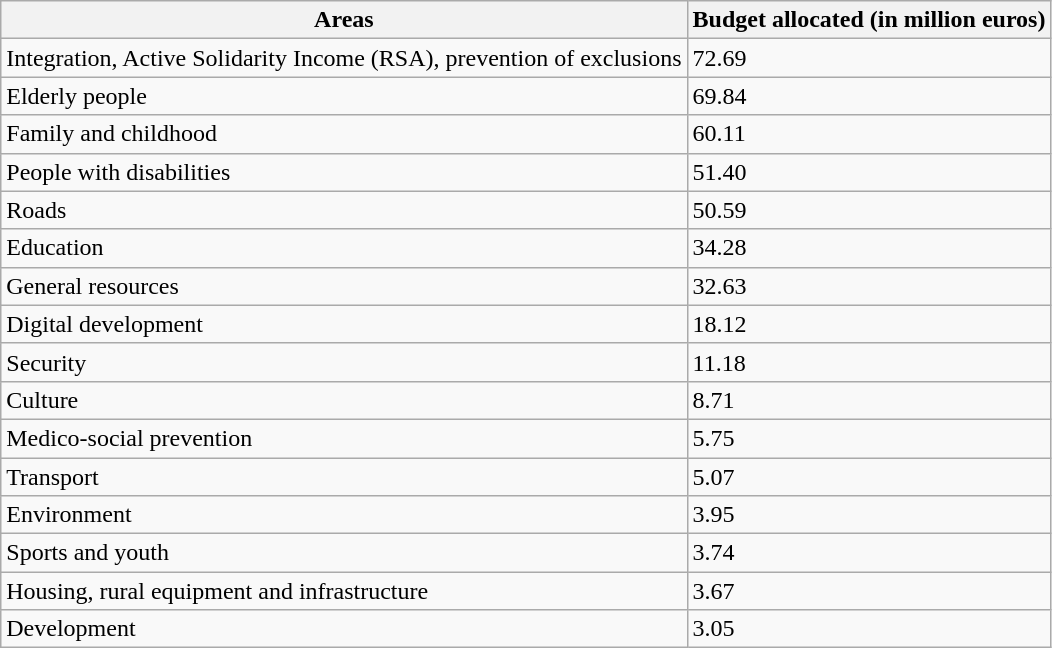<table class="wikitable">
<tr>
<th>Areas</th>
<th>Budget allocated (in million euros)</th>
</tr>
<tr>
<td>Integration, Active Solidarity Income (RSA), prevention of exclusions</td>
<td>72.69</td>
</tr>
<tr>
<td>Elderly people</td>
<td>69.84</td>
</tr>
<tr>
<td>Family and childhood</td>
<td>60.11</td>
</tr>
<tr>
<td>People with disabilities</td>
<td>51.40</td>
</tr>
<tr>
<td>Roads</td>
<td>50.59</td>
</tr>
<tr>
<td>Education</td>
<td>34.28</td>
</tr>
<tr>
<td>General resources</td>
<td>32.63</td>
</tr>
<tr>
<td>Digital development</td>
<td>18.12</td>
</tr>
<tr>
<td>Security</td>
<td>11.18</td>
</tr>
<tr>
<td>Culture</td>
<td>8.71</td>
</tr>
<tr>
<td>Medico-social prevention</td>
<td>5.75</td>
</tr>
<tr>
<td>Transport</td>
<td>5.07</td>
</tr>
<tr>
<td>Environment</td>
<td>3.95</td>
</tr>
<tr>
<td>Sports and youth</td>
<td>3.74</td>
</tr>
<tr>
<td>Housing, rural equipment and infrastructure</td>
<td>3.67</td>
</tr>
<tr>
<td>Development</td>
<td>3.05</td>
</tr>
</table>
